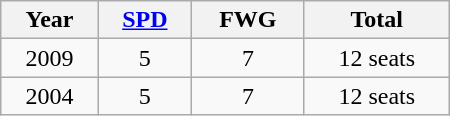<table class="wikitable" width="300">
<tr>
<th>Year</th>
<th><a href='#'>SPD</a></th>
<th>FWG</th>
<th>Total</th>
</tr>
<tr align="center">
<td>2009</td>
<td>5</td>
<td>7</td>
<td>12 seats</td>
</tr>
<tr align="center">
<td>2004</td>
<td>5</td>
<td>7</td>
<td>12 seats</td>
</tr>
</table>
